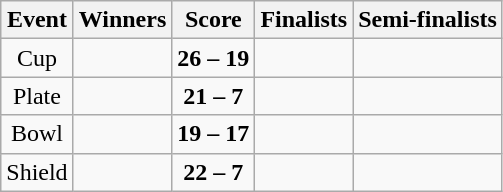<table class="wikitable" style="text-align: center">
<tr>
<th>Event</th>
<th>Winners</th>
<th>Score</th>
<th>Finalists</th>
<th>Semi-finalists</th>
</tr>
<tr>
<td>Cup</td>
<td align=left><strong></strong></td>
<td><strong>26 – 19</strong></td>
<td align=left></td>
<td align=left><br></td>
</tr>
<tr>
<td>Plate</td>
<td align=left><strong></strong></td>
<td><strong>21 – 7</strong></td>
<td align=left></td>
<td align=left><br></td>
</tr>
<tr>
<td>Bowl</td>
<td align=left><strong></strong></td>
<td><strong>19 – 17</strong></td>
<td align=left></td>
<td align=left><br></td>
</tr>
<tr>
<td>Shield</td>
<td align=left><strong></strong></td>
<td><strong>22 – 7</strong></td>
<td align=left></td>
<td align=left><br></td>
</tr>
</table>
